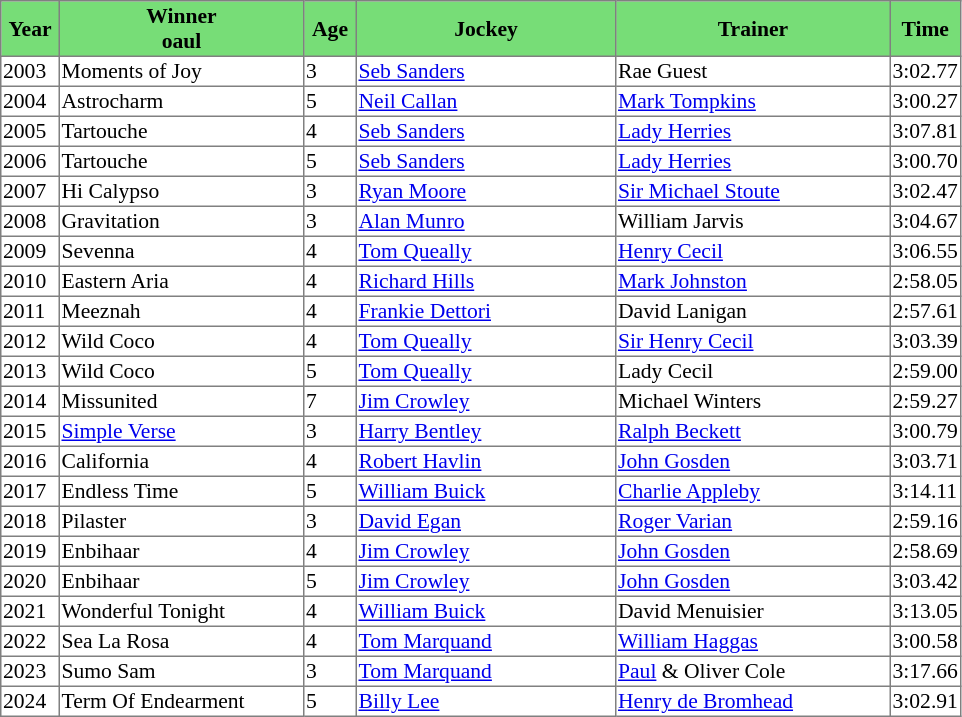<table class = "sortable" | border="1" style="border-collapse: collapse; font-size:90%">
<tr bgcolor="#77dd77" align="center">
<th width="36px"><strong>Year</strong><br></th>
<th width="160px"><strong>Winner</strong><br>oaul</th>
<th width="32px"><strong>Age</strong><br></th>
<th width="170px"><strong>Jockey</strong><br></th>
<th width="180px"><strong>Trainer</strong><br></th>
<th><strong>Time</strong><br></th>
</tr>
<tr>
<td>2003</td>
<td>Moments of Joy</td>
<td>3</td>
<td><a href='#'>Seb Sanders</a></td>
<td>Rae Guest</td>
<td>3:02.77</td>
</tr>
<tr>
<td>2004</td>
<td>Astrocharm</td>
<td>5</td>
<td><a href='#'>Neil Callan</a></td>
<td><a href='#'>Mark Tompkins</a></td>
<td>3:00.27</td>
</tr>
<tr>
<td>2005</td>
<td>Tartouche</td>
<td>4</td>
<td><a href='#'>Seb Sanders</a></td>
<td><a href='#'>Lady Herries</a></td>
<td>3:07.81</td>
</tr>
<tr>
<td>2006</td>
<td>Tartouche</td>
<td>5</td>
<td><a href='#'>Seb Sanders</a></td>
<td><a href='#'>Lady Herries</a></td>
<td>3:00.70</td>
</tr>
<tr>
<td>2007</td>
<td>Hi Calypso</td>
<td>3</td>
<td><a href='#'>Ryan Moore</a></td>
<td><a href='#'>Sir Michael Stoute</a></td>
<td>3:02.47</td>
</tr>
<tr>
<td>2008</td>
<td>Gravitation</td>
<td>3</td>
<td><a href='#'>Alan Munro</a></td>
<td>William Jarvis</td>
<td>3:04.67</td>
</tr>
<tr>
<td>2009</td>
<td>Sevenna</td>
<td>4</td>
<td><a href='#'>Tom Queally</a></td>
<td><a href='#'>Henry Cecil</a></td>
<td>3:06.55</td>
</tr>
<tr>
<td>2010</td>
<td>Eastern Aria</td>
<td>4</td>
<td><a href='#'>Richard Hills</a></td>
<td><a href='#'>Mark Johnston</a></td>
<td>2:58.05</td>
</tr>
<tr>
<td>2011</td>
<td>Meeznah</td>
<td>4</td>
<td><a href='#'>Frankie Dettori</a></td>
<td>David Lanigan</td>
<td>2:57.61</td>
</tr>
<tr>
<td>2012</td>
<td>Wild Coco</td>
<td>4</td>
<td><a href='#'>Tom Queally</a></td>
<td><a href='#'>Sir Henry Cecil</a></td>
<td>3:03.39</td>
</tr>
<tr>
<td>2013</td>
<td>Wild Coco</td>
<td>5</td>
<td><a href='#'>Tom Queally</a></td>
<td>Lady Cecil</td>
<td>2:59.00</td>
</tr>
<tr>
<td>2014</td>
<td>Missunited</td>
<td>7</td>
<td><a href='#'>Jim Crowley</a></td>
<td>Michael Winters</td>
<td>2:59.27</td>
</tr>
<tr>
<td>2015</td>
<td><a href='#'>Simple Verse</a></td>
<td>3</td>
<td><a href='#'>Harry Bentley</a></td>
<td><a href='#'>Ralph Beckett</a></td>
<td>3:00.79</td>
</tr>
<tr>
<td>2016</td>
<td>California</td>
<td>4</td>
<td><a href='#'>Robert Havlin</a></td>
<td><a href='#'>John Gosden</a></td>
<td>3:03.71</td>
</tr>
<tr>
<td>2017</td>
<td>Endless Time</td>
<td>5</td>
<td><a href='#'>William Buick</a></td>
<td><a href='#'>Charlie Appleby</a></td>
<td>3:14.11</td>
</tr>
<tr>
<td>2018</td>
<td>Pilaster</td>
<td>3</td>
<td><a href='#'>David Egan</a></td>
<td><a href='#'>Roger Varian</a></td>
<td>2:59.16</td>
</tr>
<tr>
<td>2019</td>
<td>Enbihaar</td>
<td>4</td>
<td><a href='#'>Jim Crowley</a></td>
<td><a href='#'>John Gosden</a></td>
<td>2:58.69</td>
</tr>
<tr>
<td>2020</td>
<td>Enbihaar</td>
<td>5</td>
<td><a href='#'>Jim Crowley</a></td>
<td><a href='#'>John Gosden</a></td>
<td>3:03.42</td>
</tr>
<tr>
<td>2021</td>
<td>Wonderful Tonight</td>
<td>4</td>
<td><a href='#'>William Buick</a></td>
<td>David Menuisier</td>
<td>3:13.05</td>
</tr>
<tr>
<td>2022</td>
<td>Sea La Rosa</td>
<td>4</td>
<td><a href='#'>Tom Marquand</a></td>
<td><a href='#'>William Haggas</a></td>
<td>3:00.58</td>
</tr>
<tr>
<td>2023</td>
<td>Sumo Sam</td>
<td>3</td>
<td><a href='#'>Tom Marquand</a></td>
<td><a href='#'>Paul</a> & Oliver Cole</td>
<td>3:17.66</td>
</tr>
<tr>
<td>2024</td>
<td>Term Of Endearment</td>
<td>5</td>
<td><a href='#'>Billy Lee</a></td>
<td><a href='#'>Henry de Bromhead</a></td>
<td>3:02.91</td>
</tr>
</table>
